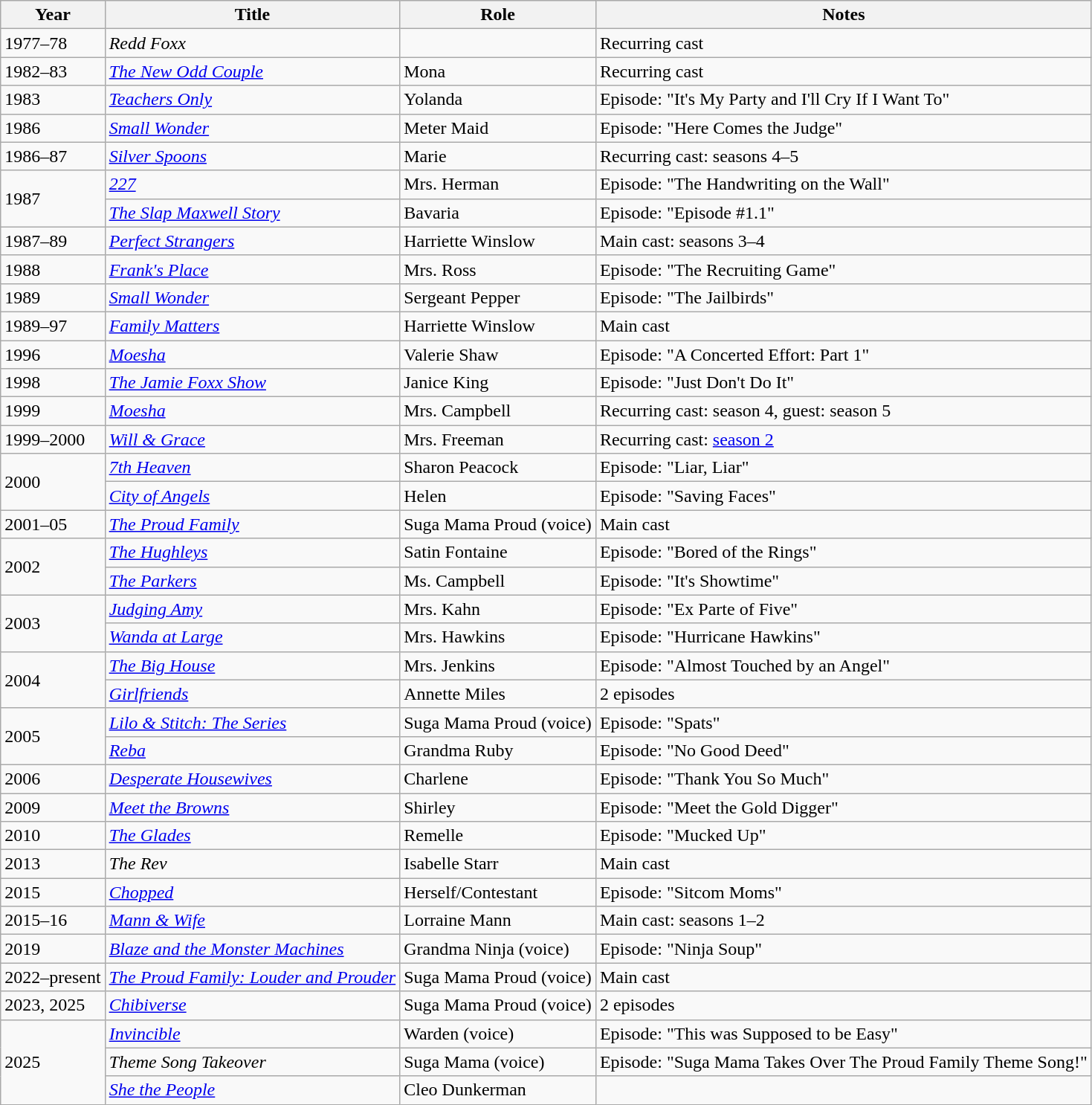<table class="wikitable">
<tr>
<th>Year</th>
<th>Title</th>
<th>Role</th>
<th>Notes</th>
</tr>
<tr>
<td>1977–78</td>
<td><em>Redd Foxx</em></td>
<td></td>
<td>Recurring cast</td>
</tr>
<tr>
<td>1982–83</td>
<td><em><a href='#'>The New Odd Couple</a></em></td>
<td>Mona</td>
<td>Recurring cast</td>
</tr>
<tr>
<td>1983</td>
<td><em><a href='#'>Teachers Only</a></em></td>
<td>Yolanda</td>
<td>Episode: "It's My Party and I'll Cry If I Want To"</td>
</tr>
<tr>
<td>1986</td>
<td><em><a href='#'>Small Wonder</a></em></td>
<td>Meter Maid</td>
<td>Episode: "Here Comes the Judge"</td>
</tr>
<tr>
<td>1986–87</td>
<td><em><a href='#'>Silver Spoons</a></em></td>
<td>Marie</td>
<td>Recurring cast: seasons 4–5</td>
</tr>
<tr>
<td rowspan="2">1987</td>
<td><em><a href='#'>227</a></em></td>
<td>Mrs. Herman</td>
<td>Episode: "The Handwriting on the Wall"</td>
</tr>
<tr>
<td><em><a href='#'>The Slap Maxwell Story</a></em></td>
<td>Bavaria</td>
<td>Episode: "Episode #1.1"</td>
</tr>
<tr>
<td>1987–89</td>
<td><em><a href='#'>Perfect Strangers</a></em></td>
<td>Harriette Winslow</td>
<td>Main cast: seasons 3–4</td>
</tr>
<tr>
<td>1988</td>
<td><em><a href='#'>Frank's Place</a></em></td>
<td>Mrs. Ross</td>
<td>Episode: "The Recruiting Game"</td>
</tr>
<tr>
<td>1989</td>
<td><em><a href='#'>Small Wonder</a></em></td>
<td>Sergeant Pepper</td>
<td>Episode: "The Jailbirds"</td>
</tr>
<tr>
<td>1989–97</td>
<td><em><a href='#'>Family Matters</a></em></td>
<td>Harriette Winslow</td>
<td>Main cast</td>
</tr>
<tr>
<td>1996</td>
<td><em><a href='#'>Moesha</a></em></td>
<td>Valerie Shaw</td>
<td>Episode: "A Concerted Effort: Part 1"</td>
</tr>
<tr>
<td>1998</td>
<td><em><a href='#'>The Jamie Foxx Show</a></em></td>
<td>Janice King</td>
<td>Episode: "Just Don't Do It"</td>
</tr>
<tr>
<td>1999</td>
<td><em><a href='#'>Moesha</a></em></td>
<td>Mrs. Campbell</td>
<td>Recurring cast: season 4, guest: season 5</td>
</tr>
<tr>
<td>1999–2000</td>
<td><em><a href='#'>Will & Grace</a></em></td>
<td>Mrs. Freeman</td>
<td>Recurring cast: <a href='#'>season 2</a></td>
</tr>
<tr>
<td rowspan="2">2000</td>
<td><em><a href='#'>7th Heaven</a></em></td>
<td>Sharon Peacock</td>
<td>Episode: "Liar, Liar"</td>
</tr>
<tr>
<td><em><a href='#'>City of Angels</a></em></td>
<td>Helen</td>
<td>Episode: "Saving Faces"</td>
</tr>
<tr>
<td>2001–05</td>
<td><em><a href='#'>The Proud Family</a></em></td>
<td>Suga Mama Proud (voice)</td>
<td>Main cast</td>
</tr>
<tr>
<td rowspan="2">2002</td>
<td><em><a href='#'>The Hughleys</a></em></td>
<td>Satin Fontaine</td>
<td>Episode: "Bored of the Rings"</td>
</tr>
<tr>
<td><em><a href='#'>The Parkers</a></em></td>
<td>Ms. Campbell</td>
<td>Episode: "It's Showtime"</td>
</tr>
<tr>
<td rowspan="2">2003</td>
<td><em><a href='#'>Judging Amy</a></em></td>
<td>Mrs. Kahn</td>
<td>Episode: "Ex Parte of Five"</td>
</tr>
<tr>
<td><em><a href='#'>Wanda at Large</a></em></td>
<td>Mrs. Hawkins</td>
<td>Episode: "Hurricane Hawkins"</td>
</tr>
<tr>
<td rowspan="2">2004</td>
<td><em><a href='#'>The Big House</a></em></td>
<td>Mrs. Jenkins</td>
<td>Episode: "Almost Touched by an Angel"</td>
</tr>
<tr>
<td><em><a href='#'>Girlfriends</a></em></td>
<td>Annette Miles</td>
<td>2 episodes</td>
</tr>
<tr>
<td rowspan="2">2005</td>
<td><em><a href='#'>Lilo & Stitch: The Series</a></em></td>
<td>Suga Mama Proud (voice)</td>
<td>Episode: "Spats"</td>
</tr>
<tr>
<td><em><a href='#'>Reba</a></em></td>
<td>Grandma Ruby</td>
<td>Episode: "No Good Deed"</td>
</tr>
<tr>
<td>2006</td>
<td><em><a href='#'>Desperate Housewives</a></em></td>
<td>Charlene</td>
<td>Episode: "Thank You So Much"</td>
</tr>
<tr>
<td>2009</td>
<td><em><a href='#'>Meet the Browns</a></em></td>
<td>Shirley</td>
<td>Episode: "Meet the Gold Digger"</td>
</tr>
<tr>
<td>2010</td>
<td><em><a href='#'>The Glades</a></em></td>
<td>Remelle</td>
<td>Episode: "Mucked Up"</td>
</tr>
<tr>
<td>2013</td>
<td><em>The Rev</em></td>
<td>Isabelle Starr</td>
<td>Main cast</td>
</tr>
<tr>
<td>2015</td>
<td><em><a href='#'>Chopped</a></em></td>
<td>Herself/Contestant</td>
<td>Episode: "Sitcom Moms"</td>
</tr>
<tr>
<td>2015–16</td>
<td><em><a href='#'>Mann & Wife</a></em></td>
<td>Lorraine Mann</td>
<td>Main cast: seasons 1–2</td>
</tr>
<tr>
<td>2019</td>
<td><em><a href='#'>Blaze and the Monster Machines</a></em></td>
<td>Grandma Ninja (voice)</td>
<td>Episode: "Ninja Soup"</td>
</tr>
<tr>
<td>2022–present</td>
<td><em><a href='#'>The Proud Family: Louder and Prouder</a></em></td>
<td>Suga Mama Proud (voice)</td>
<td>Main cast</td>
</tr>
<tr>
<td>2023, 2025</td>
<td><em><a href='#'>Chibiverse</a></em></td>
<td>Suga Mama Proud (voice)</td>
<td>2 episodes</td>
</tr>
<tr>
<td rowspan="3">2025</td>
<td><em><a href='#'>Invincible</a></em></td>
<td>Warden (voice)</td>
<td>Episode: "This was Supposed to be Easy"</td>
</tr>
<tr>
<td><em>Theme Song Takeover</em></td>
<td>Suga Mama (voice)</td>
<td>Episode: "Suga Mama Takes Over The Proud Family Theme Song!"</td>
</tr>
<tr>
<td><em><a href='#'>She the People</a></em></td>
<td>Cleo Dunkerman</td>
<td></td>
</tr>
</table>
